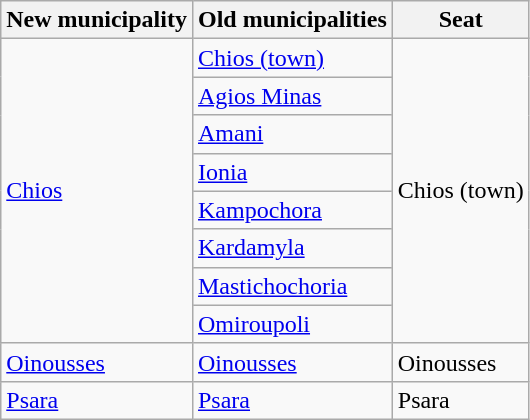<table class="wikitable">
<tr>
<th>New municipality</th>
<th>Old municipalities</th>
<th>Seat</th>
</tr>
<tr>
<td rowspan=8><a href='#'>Chios</a></td>
<td><a href='#'>Chios (town)</a></td>
<td rowspan=8>Chios (town)</td>
</tr>
<tr>
<td><a href='#'>Agios Minas</a></td>
</tr>
<tr>
<td><a href='#'>Amani</a></td>
</tr>
<tr>
<td><a href='#'>Ionia</a></td>
</tr>
<tr>
<td><a href='#'>Kampochora</a></td>
</tr>
<tr>
<td><a href='#'>Kardamyla</a></td>
</tr>
<tr>
<td><a href='#'>Mastichochoria</a></td>
</tr>
<tr>
<td><a href='#'>Omiroupoli</a></td>
</tr>
<tr>
<td><a href='#'>Oinousses</a></td>
<td><a href='#'>Oinousses</a></td>
<td>Oinousses</td>
</tr>
<tr>
<td><a href='#'>Psara</a></td>
<td><a href='#'>Psara</a></td>
<td>Psara</td>
</tr>
</table>
